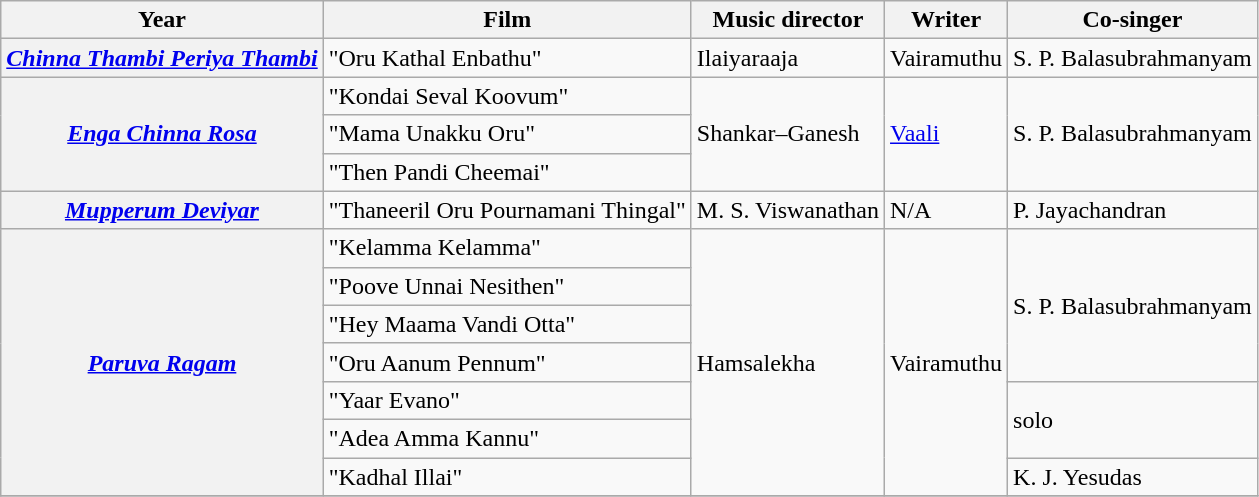<table class="wikitable sortable">
<tr>
<th>Year</th>
<th>Film</th>
<th>Music director</th>
<th>Writer</th>
<th>Co-singer</th>
</tr>
<tr>
<th><em><a href='#'>Chinna Thambi Periya Thambi</a></em></th>
<td>"Oru Kathal Enbathu"</td>
<td>Ilaiyaraaja</td>
<td rowspan=>Vairamuthu</td>
<td>S. P. Balasubrahmanyam</td>
</tr>
<tr>
<th Rowspan=3><em><a href='#'>Enga Chinna Rosa</a></em></th>
<td>"Kondai Seval Koovum"</td>
<td rowspan=3>Shankar–Ganesh</td>
<td rowspan=3><a href='#'>Vaali</a></td>
<td rowspan=3>S. P. Balasubrahmanyam</td>
</tr>
<tr>
<td>"Mama Unakku Oru"</td>
</tr>
<tr>
<td>"Then Pandi Cheemai"</td>
</tr>
<tr>
<th><em><a href='#'>Mupperum Deviyar</a></em></th>
<td>"Thaneeril Oru Pournamani Thingal"</td>
<td>M. S. Viswanathan</td>
<td>N/A</td>
<td>P. Jayachandran</td>
</tr>
<tr>
<th Rowspan=7><em><a href='#'>Paruva Ragam</a></em></th>
<td>"Kelamma Kelamma"</td>
<td rowspan=7>Hamsalekha</td>
<td rowspan=7>Vairamuthu</td>
<td rowspan=4>S. P. Balasubrahmanyam</td>
</tr>
<tr>
<td>"Poove Unnai Nesithen"</td>
</tr>
<tr>
<td>"Hey Maama Vandi Otta"</td>
</tr>
<tr>
<td>"Oru Aanum Pennum"</td>
</tr>
<tr>
<td>"Yaar Evano"</td>
<td rowspan=2>solo</td>
</tr>
<tr>
<td>"Adea Amma Kannu"</td>
</tr>
<tr>
<td>"Kadhal Illai"</td>
<td>K. J. Yesudas</td>
</tr>
<tr>
</tr>
</table>
